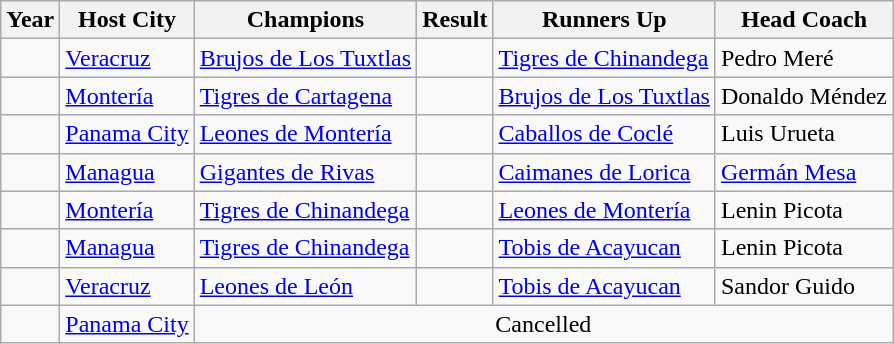<table class="sortable wikitable">
<tr>
<th>Year</th>
<th>Host City</th>
<th>Champions</th>
<th>Result</th>
<th>Runners Up</th>
<th>Head Coach</th>
</tr>
<tr>
<td></td>
<td> <a href='#'>Veracruz</a></td>
<td> <a href='#'>Brujos de Los Tuxtlas</a></td>
<td></td>
<td> <a href='#'>Tigres de Chinandega</a></td>
<td> Pedro Meré</td>
</tr>
<tr>
<td></td>
<td> <a href='#'>Montería</a></td>
<td> <a href='#'>Tigres de Cartagena</a></td>
<td></td>
<td>  <a href='#'>Brujos de Los Tuxtlas</a></td>
<td> Donaldo Méndez</td>
</tr>
<tr>
<td></td>
<td> <a href='#'>Panama City</a></td>
<td> <a href='#'>Leones de Montería</a></td>
<td></td>
<td> <a href='#'>Caballos de Coclé</a></td>
<td> Luis Urueta</td>
</tr>
<tr>
<td></td>
<td> <a href='#'>Managua</a></td>
<td> <a href='#'>Gigantes de Rivas</a></td>
<td></td>
<td> <a href='#'>Caimanes de Lorica</a></td>
<td> <a href='#'>Germán Mesa</a></td>
</tr>
<tr>
<td></td>
<td> <a href='#'>Montería</a></td>
<td> <a href='#'>Tigres de Chinandega</a></td>
<td></td>
<td> <a href='#'>Leones de Montería</a></td>
<td> Lenin Picota</td>
</tr>
<tr>
<td></td>
<td> <a href='#'>Managua</a></td>
<td> <a href='#'>Tigres de Chinandega</a></td>
<td></td>
<td> <a href='#'>Tobis de Acayucan</a></td>
<td> Lenin Picota</td>
</tr>
<tr>
<td></td>
<td> <a href='#'>Veracruz</a></td>
<td> <a href='#'>Leones de León</a></td>
<td></td>
<td> <a href='#'>Tobis de Acayucan</a></td>
<td> Sandor Guido</td>
</tr>
<tr>
<td></td>
<td> <a href='#'>Panama City</a></td>
<td colspan=4 align=center>Cancelled</td>
</tr>
</table>
